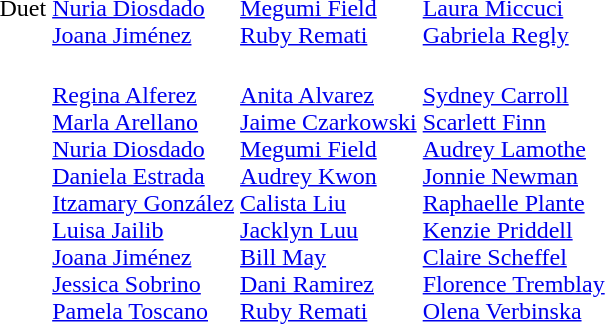<table>
<tr>
<td>Duet<br></td>
<td><br><a href='#'>Nuria Diosdado</a><br><a href='#'>Joana Jiménez</a></td>
<td><br><a href='#'>Megumi Field</a><br><a href='#'>Ruby Remati</a></td>
<td><br><a href='#'>Laura Miccuci</a><br><a href='#'>Gabriela Regly</a></td>
</tr>
<tr>
<td><br></td>
<td><br><a href='#'>Regina Alferez</a><br><a href='#'>Marla Arellano</a><br><a href='#'>Nuria Diosdado</a><br><a href='#'>Daniela Estrada</a><br><a href='#'>Itzamary González</a><br><a href='#'>Luisa Jailib</a><br><a href='#'>Joana Jiménez</a><br><a href='#'>Jessica Sobrino</a><br><a href='#'>Pamela Toscano</a></td>
<td><br><a href='#'>Anita Alvarez</a><br><a href='#'>Jaime Czarkowski</a><br><a href='#'>Megumi Field</a><br><a href='#'>Audrey Kwon</a><br><a href='#'>Calista Liu</a><br><a href='#'>Jacklyn Luu</a><br><a href='#'>Bill May</a><br><a href='#'>Dani Ramirez</a><br><a href='#'>Ruby Remati</a></td>
<td><br><a href='#'>Sydney Carroll</a><br><a href='#'>Scarlett Finn</a><br><a href='#'>Audrey Lamothe</a><br><a href='#'>Jonnie Newman</a><br><a href='#'>Raphaelle Plante</a><br><a href='#'>Kenzie Priddell</a><br><a href='#'>Claire Scheffel</a><br><a href='#'>Florence Tremblay</a><br><a href='#'>Olena Verbinska</a></td>
</tr>
</table>
